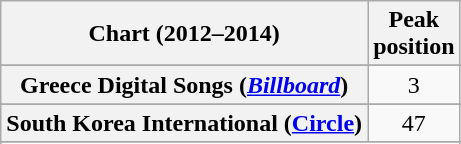<table class="wikitable sortable plainrowheaders">
<tr>
<th>Chart (2012–2014)</th>
<th>Peak<br>position</th>
</tr>
<tr>
</tr>
<tr>
</tr>
<tr>
</tr>
<tr>
<th scope="row">Greece Digital Songs (<em><a href='#'>Billboard</a></em>)</th>
<td align="center">3</td>
</tr>
<tr>
</tr>
<tr>
</tr>
<tr>
</tr>
<tr>
</tr>
<tr>
<th scope="row">South Korea International (<a href='#'>Circle</a>)</th>
<td align="center">47</td>
</tr>
<tr>
</tr>
<tr>
</tr>
<tr>
</tr>
<tr>
</tr>
<tr>
</tr>
<tr>
</tr>
</table>
